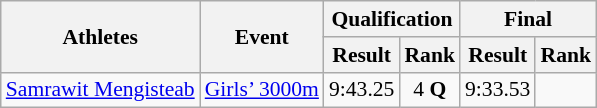<table class="wikitable" border="1" style="font-size:90%">
<tr>
<th rowspan=2>Athletes</th>
<th rowspan=2>Event</th>
<th colspan=2>Qualification</th>
<th colspan=2>Final</th>
</tr>
<tr>
<th>Result</th>
<th>Rank</th>
<th>Result</th>
<th>Rank</th>
</tr>
<tr>
<td><a href='#'>Samrawit Mengisteab</a></td>
<td><a href='#'>Girls’ 3000m</a></td>
<td align=center>9:43.25</td>
<td align=center>4 <strong>Q</strong></td>
<td align=center>9:33.53</td>
<td align=center></td>
</tr>
</table>
